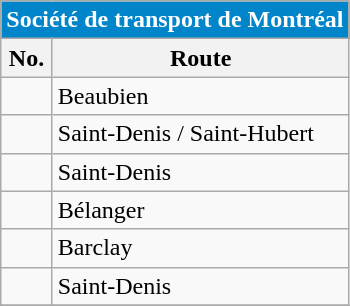<table align=center class="wikitable">
<tr>
<th style="background: #0085CA; font-size:100%; color:#FFFFFF;"colspan="4">Société de transport de Montréal</th>
</tr>
<tr>
<th>No.</th>
<th>Route</th>
</tr>
<tr>
<td {{Avoid wrap> </td>
<td>Beaubien</td>
</tr>
<tr>
<td></td>
<td>Saint-Denis / Saint-Hubert</td>
</tr>
<tr>
<td></td>
<td>Saint-Denis</td>
</tr>
<tr>
<td></td>
<td>Bélanger</td>
</tr>
<tr>
<td></td>
<td>Barclay</td>
</tr>
<tr>
<td {{Avoid wrap> </td>
<td>Saint-Denis</td>
</tr>
<tr>
</tr>
</table>
